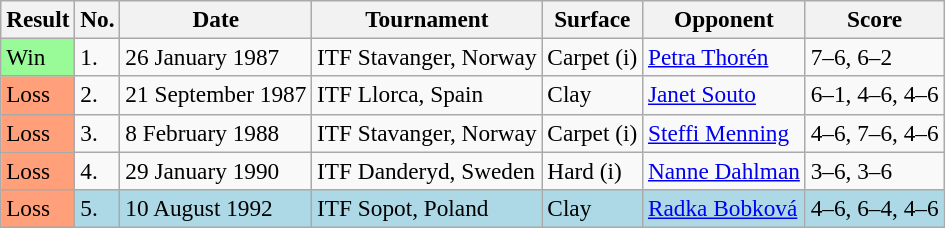<table class="sortable wikitable" style="font-size:97%;">
<tr>
<th>Result</th>
<th>No.</th>
<th>Date</th>
<th>Tournament</th>
<th>Surface</th>
<th>Opponent</th>
<th class="unsortable">Score</th>
</tr>
<tr>
<td style="background:#98fb98;">Win</td>
<td>1.</td>
<td>26 January 1987</td>
<td>ITF Stavanger, Norway</td>
<td>Carpet (i)</td>
<td> <a href='#'>Petra Thorén</a></td>
<td>7–6, 6–2</td>
</tr>
<tr>
<td style="background:#ffa07a;">Loss</td>
<td>2.</td>
<td>21 September 1987</td>
<td>ITF Llorca, Spain</td>
<td>Clay</td>
<td> <a href='#'>Janet Souto</a></td>
<td>6–1, 4–6, 4–6</td>
</tr>
<tr>
<td style="background:#ffa07a;">Loss</td>
<td>3.</td>
<td>8 February 1988</td>
<td>ITF Stavanger, Norway</td>
<td>Carpet (i)</td>
<td> <a href='#'>Steffi Menning</a></td>
<td>4–6, 7–6, 4–6</td>
</tr>
<tr>
<td style="background:#ffa07a;">Loss</td>
<td>4.</td>
<td>29 January 1990</td>
<td>ITF Danderyd, Sweden</td>
<td>Hard (i)</td>
<td> <a href='#'>Nanne Dahlman</a></td>
<td>3–6, 3–6</td>
</tr>
<tr style="background:lightblue;">
<td style="background:#ffa07a;">Loss</td>
<td>5.</td>
<td>10 August 1992</td>
<td>ITF Sopot, Poland</td>
<td>Clay</td>
<td> <a href='#'>Radka Bobková</a></td>
<td>4–6, 6–4, 4–6</td>
</tr>
</table>
